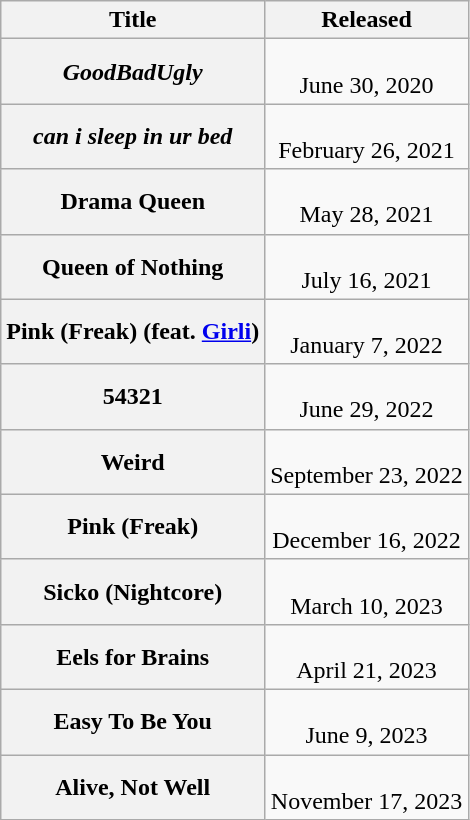<table class="wikitable plainrowheaders" style="text-align:center;">
<tr>
<th scope="col">Title</th>
<th scope="col">Released</th>
</tr>
<tr>
<th scope="row"><em>GoodBadUgly</em></th>
<td><br>June 30, 2020</td>
</tr>
<tr>
<th scope="row"><em>can i sleep in ur bed<strong></th>
<td><br>February 26, 2021</td>
</tr>
<tr>
<th scope="row"></em>Drama Queen<em></th>
<td><br>May 28, 2021</td>
</tr>
<tr>
<th scope="row"></em>Queen of Nothing<em></th>
<td><br>July 16, 2021</td>
</tr>
<tr>
<th scope="row"></em>Pink (Freak) (feat. <a href='#'>Girli</a>)<em></th>
<td><br>January 7, 2022</td>
</tr>
<tr>
<th scope="row"></em>54321<em></th>
<td><br>June 29, 2022</td>
</tr>
<tr>
<th scope="row"></em>Weird<em></th>
<td><br>September 23, 2022</td>
</tr>
<tr>
<th scope="row"></em>Pink (Freak)<em></th>
<td><br>December 16, 2022</td>
</tr>
<tr>
<th scope="row"></em>Sicko (Nightcore)<em></th>
<td><br>March 10, 2023</td>
</tr>
<tr>
<th scope="row"></em>Eels for Brains<em></th>
<td><br>April 21, 2023</td>
</tr>
<tr>
<th scope="row"></em>Easy To Be You<em></th>
<td><br>June 9, 2023</td>
</tr>
<tr>
<th scope="row"></em>Alive, Not Well<em></th>
<td><br>November 17, 2023</td>
</tr>
</table>
